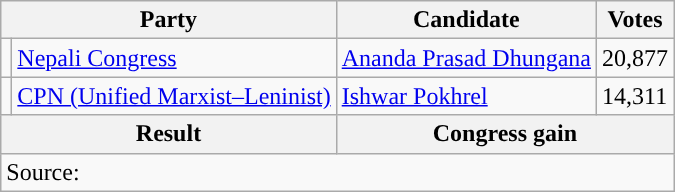<table class="wikitable">
<tr>
<th colspan="2">Party</th>
<th>Candidate</th>
<th>Votes</th>
</tr>
<tr>
<td style="background-color:"></td>
<td><a href='#'>Nepali Congress</a></td>
<td><a href='#'>Ananda Prasad Dhungana</a></td>
<td>20,877</td>
</tr>
<tr>
<td style="background-color:"></td>
<td><a href='#'>CPN (Unified Marxist–Leninist)</a></td>
<td><a href='#'>Ishwar Pokhrel</a></td>
<td>14,311</td>
</tr>
<tr>
<th colspan="2">Result</th>
<th colspan="2">Congress gain</th>
</tr>
<tr>
<td colspan="4">Source: </td>
</tr>
</table>
